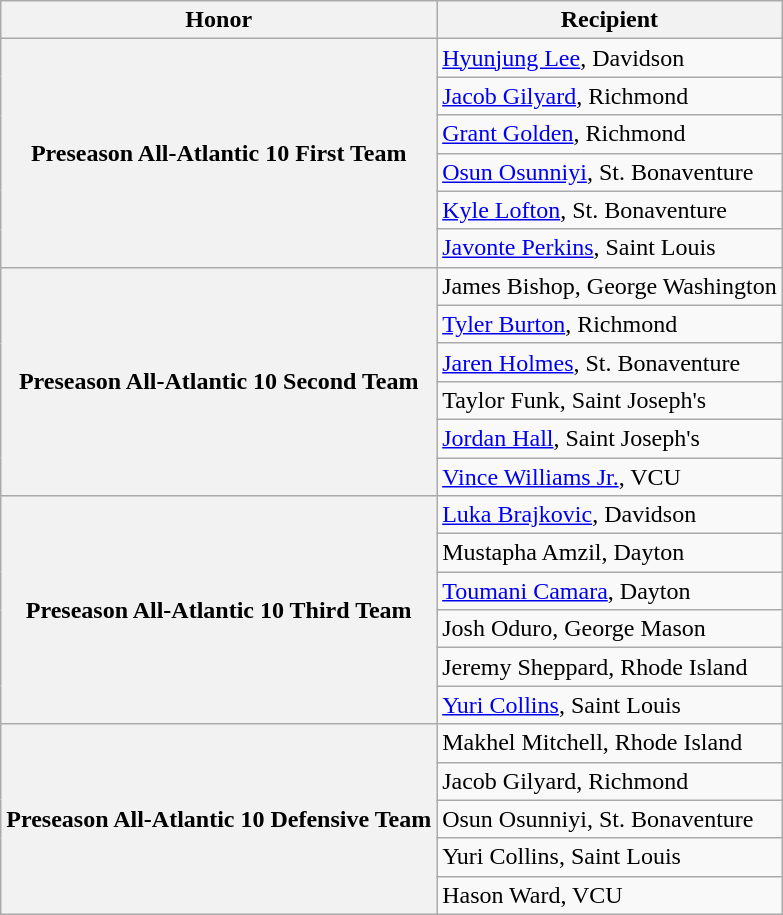<table class="wikitable">
<tr>
<th>Honor</th>
<th>Recipient</th>
</tr>
<tr>
<th rowspan="6">Preseason All-Atlantic 10 First Team</th>
<td><a href='#'>Hyunjung Lee</a>, Davidson</td>
</tr>
<tr>
<td><a href='#'>Jacob Gilyard</a>, Richmond</td>
</tr>
<tr>
<td><a href='#'>Grant Golden</a>, Richmond</td>
</tr>
<tr>
<td><a href='#'>Osun Osunniyi</a>, St. Bonaventure</td>
</tr>
<tr>
<td><a href='#'>Kyle Lofton</a>, St. Bonaventure</td>
</tr>
<tr>
<td><a href='#'>Javonte Perkins</a>, Saint Louis</td>
</tr>
<tr>
<th rowspan="6">Preseason All-Atlantic 10 Second Team</th>
<td>James Bishop, George Washington</td>
</tr>
<tr>
<td><a href='#'>Tyler Burton</a>, Richmond</td>
</tr>
<tr>
<td><a href='#'>Jaren Holmes</a>, St. Bonaventure</td>
</tr>
<tr>
<td>Taylor Funk, Saint Joseph's</td>
</tr>
<tr>
<td><a href='#'>Jordan Hall</a>, Saint Joseph's</td>
</tr>
<tr>
<td><a href='#'>Vince Williams Jr.</a>, VCU</td>
</tr>
<tr>
<th rowspan="6">Preseason All-Atlantic 10 Third Team</th>
<td><a href='#'>Luka Brajkovic</a>, Davidson</td>
</tr>
<tr>
<td>Mustapha Amzil, Dayton</td>
</tr>
<tr>
<td><a href='#'>Toumani Camara</a>, Dayton</td>
</tr>
<tr>
<td>Josh Oduro, George Mason</td>
</tr>
<tr>
<td>Jeremy Sheppard, Rhode Island</td>
</tr>
<tr>
<td><a href='#'>Yuri Collins</a>, Saint Louis</td>
</tr>
<tr>
<th rowspan="5">Preseason All-Atlantic 10 Defensive Team</th>
<td>Makhel Mitchell, Rhode Island</td>
</tr>
<tr>
<td>Jacob Gilyard, Richmond</td>
</tr>
<tr>
<td>Osun Osunniyi, St. Bonaventure</td>
</tr>
<tr>
<td>Yuri Collins, Saint Louis</td>
</tr>
<tr>
<td>Hason Ward, VCU</td>
</tr>
</table>
